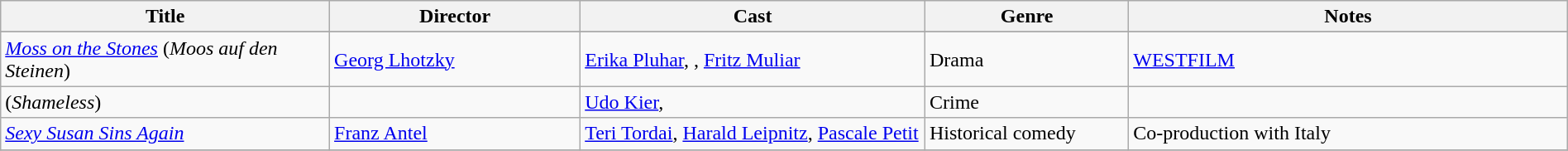<table class="wikitable" width= "100%">
<tr>
<th width=21%>Title</th>
<th width=16%>Director</th>
<th width=22%>Cast</th>
<th width=13%>Genre</th>
<th width=28%>Notes</th>
</tr>
<tr>
</tr>
<tr>
<td><em><a href='#'>Moss on the Stones</a></em> (<em>Moos auf den Steinen</em>)</td>
<td><a href='#'>Georg Lhotzky</a></td>
<td><a href='#'>Erika Pluhar</a>, , <a href='#'>Fritz Muliar</a></td>
<td>Drama</td>
<td><a href='#'>WESTFILM</a></td>
</tr>
<tr>
<td><em></em> (<em>Shameless</em>)</td>
<td></td>
<td><a href='#'>Udo Kier</a>, </td>
<td>Crime</td>
<td></td>
</tr>
<tr>
<td><em><a href='#'>Sexy Susan Sins Again</a></em></td>
<td><a href='#'>Franz Antel</a></td>
<td><a href='#'>Teri Tordai</a>, <a href='#'>Harald Leipnitz</a>, <a href='#'>Pascale Petit</a></td>
<td>Historical comedy</td>
<td>Co-production with Italy</td>
</tr>
<tr>
</tr>
</table>
